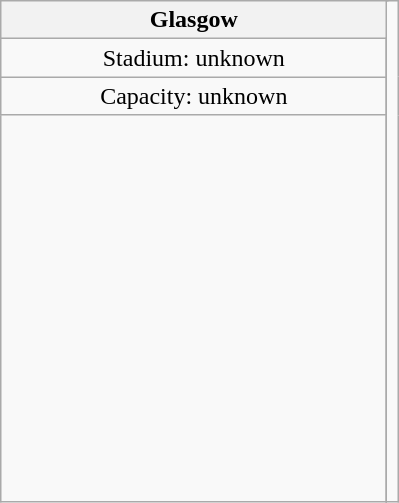<table class="wikitable" style="text-align:center">
<tr>
<th colspan="2">Glasgow</th>
<td rowspan=4></td>
</tr>
<tr>
<td>Stadium: unknown</td>
</tr>
<tr>
<td>Capacity: unknown</td>
</tr>
<tr>
<td height=250px width=250px></td>
</tr>
</table>
